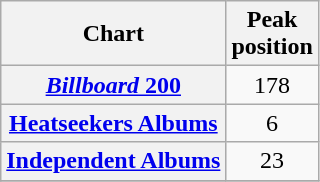<table class="wikitable plainrowheaders sortable" style="text-align:center;" border="1">
<tr>
<th scope="col">Chart</th>
<th scope="col">Peak<br>position</th>
</tr>
<tr>
<th scope="row"><a href='#'><em>Billboard</em> 200</a></th>
<td>178</td>
</tr>
<tr>
<th scope="row"><a href='#'>Heatseekers Albums</a></th>
<td>6</td>
</tr>
<tr>
<th scope="row"><a href='#'>Independent Albums</a></th>
<td>23</td>
</tr>
<tr>
</tr>
</table>
